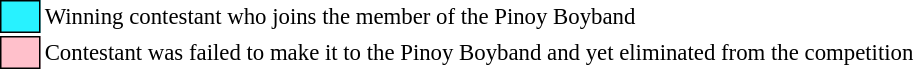<table class="toccolours" style="font-size: 95%; white-space: nowrap;">
<tr>
<td style="background:#28f2ff; border: 1px solid black;">      </td>
<td>Winning contestant who joins the member of the Pinoy Boyband</td>
</tr>
<tr>
<td style="background:pink; border: 1px solid black;">      </td>
<td>Contestant was failed to make it to the Pinoy Boyband and yet eliminated from the competition</td>
</tr>
</table>
